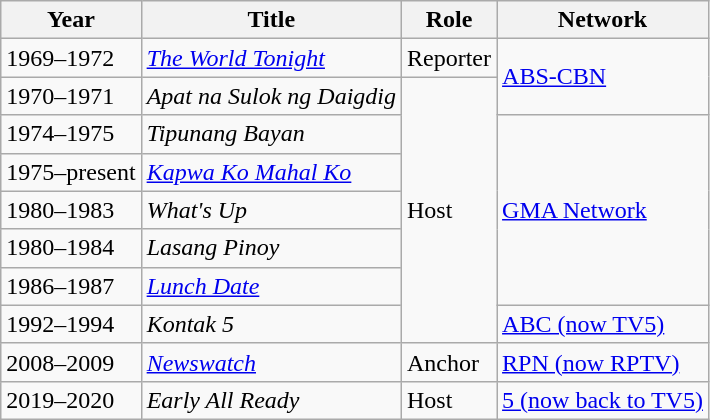<table class="wikitable">
<tr>
<th>Year</th>
<th>Title</th>
<th>Role</th>
<th>Network</th>
</tr>
<tr>
<td>1969–1972</td>
<td><em><a href='#'>The World Tonight</a></em></td>
<td>Reporter</td>
<td rowspan="2"><a href='#'>ABS-CBN</a></td>
</tr>
<tr>
<td>1970–1971</td>
<td><em>Apat na Sulok ng Daigdig</em></td>
<td rowspan="7">Host</td>
</tr>
<tr>
<td>1974–1975</td>
<td><em>Tipunang Bayan</em></td>
<td rowspan="5"><a href='#'>GMA Network</a></td>
</tr>
<tr>
<td>1975–present</td>
<td><em><a href='#'>Kapwa Ko Mahal Ko</a></em></td>
</tr>
<tr>
<td>1980–1983</td>
<td><em>What's Up</em></td>
</tr>
<tr>
<td>1980–1984</td>
<td><em>Lasang Pinoy</em></td>
</tr>
<tr>
<td>1986–1987</td>
<td><em><a href='#'>Lunch Date</a></em></td>
</tr>
<tr>
<td>1992–1994</td>
<td><em>Kontak 5</em></td>
<td><a href='#'>ABC (now TV5)</a></td>
</tr>
<tr>
<td>2008–2009</td>
<td><em><a href='#'>Newswatch</a></em></td>
<td>Anchor</td>
<td><a href='#'>RPN (now RPTV)</a></td>
</tr>
<tr>
<td>2019–2020</td>
<td><em>Early All Ready</em></td>
<td>Host</td>
<td><a href='#'>5 (now back to TV5)</a></td>
</tr>
</table>
